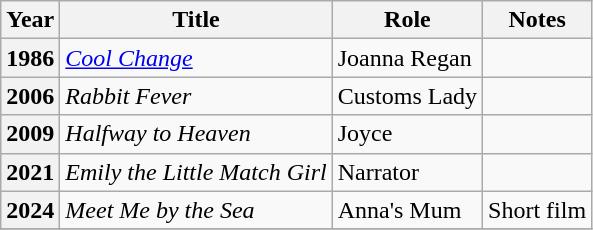<table class="wikitable plainrowheaders sortable">
<tr>
<th scope="col">Year</th>
<th scope="col">Title</th>
<th scope="col">Role</th>
<th scope="col" class="unsortable">Notes</th>
</tr>
<tr>
<th scope="row">1986</th>
<td><em><a href='#'>Cool Change</a></em></td>
<td>Joanna Regan</td>
<td></td>
</tr>
<tr>
<th scope="row">2006</th>
<td><em>Rabbit Fever</em></td>
<td>Customs Lady</td>
<td></td>
</tr>
<tr>
<th scope="row">2009</th>
<td><em>Halfway to Heaven</em></td>
<td>Joyce</td>
<td></td>
</tr>
<tr>
<th scope="row">2021</th>
<td><em>Emily the Little Match Girl</em></td>
<td>Narrator</td>
<td></td>
</tr>
<tr>
<th scope="row">2024</th>
<td><em>Meet Me by the Sea</em></td>
<td>Anna's Mum</td>
<td>Short film</td>
</tr>
<tr>
</tr>
</table>
